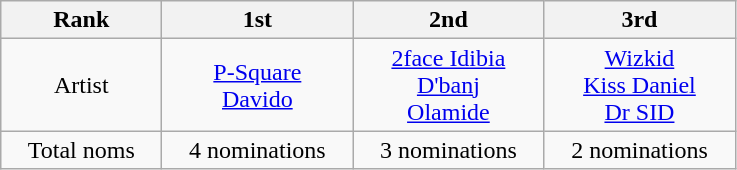<table class="wikitable">
<tr>
<th style="width:100px;">Rank</th>
<th style="width:120px;">1st</th>
<th style="width:120px;">2nd</th>
<th style="width:120px;">3rd</th>
</tr>
<tr align=center>
<td>Artist</td>
<td><a href='#'>P-Square</a><br><a href='#'>Davido</a></td>
<td><a href='#'>2face Idibia</a><br><a href='#'>D'banj</a><br><a href='#'>Olamide</a></td>
<td><a href='#'>Wizkid</a><br><a href='#'>Kiss Daniel</a><br><a href='#'>Dr SID</a></td>
</tr>
<tr align=center>
<td>Total noms</td>
<td>4 nominations</td>
<td>3 nominations</td>
<td>2 nominations</td>
</tr>
</table>
